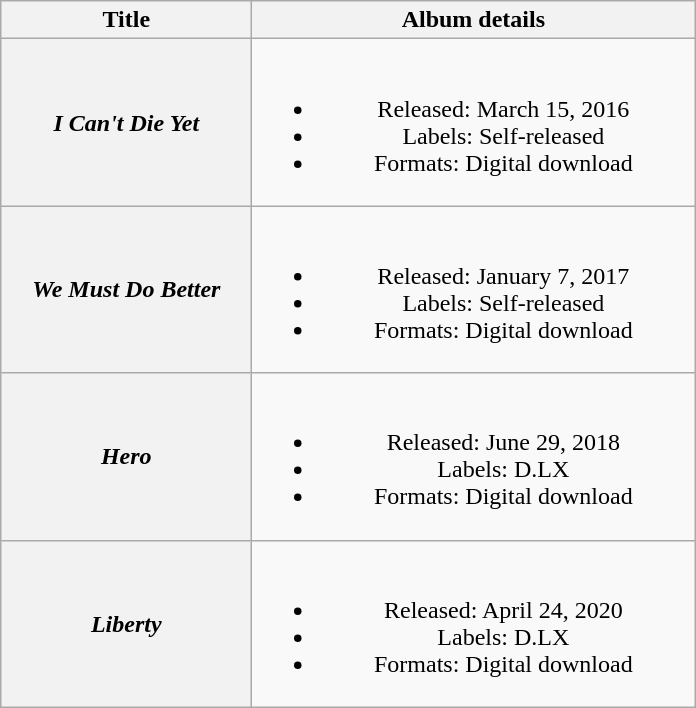<table class="wikitable plainrowheaders" style="text-align:center;">
<tr>
<th scope="col" style="width:10em;">Title</th>
<th scope="col" style="width:18em;">Album details</th>
</tr>
<tr>
<th scope="row"><em>I Can't Die Yet</em></th>
<td><br><ul><li>Released: March 15, 2016</li><li>Labels: Self-released</li><li>Formats: Digital download</li></ul></td>
</tr>
<tr>
<th scope="row"><em>We Must Do Better</em></th>
<td><br><ul><li>Released: January 7, 2017</li><li>Labels: Self-released</li><li>Formats: Digital download</li></ul></td>
</tr>
<tr>
<th scope="row"><em>Hero</em></th>
<td><br><ul><li>Released: June 29, 2018</li><li>Labels: D.LX</li><li>Formats: Digital download</li></ul></td>
</tr>
<tr>
<th scope="row"><em>Liberty</em></th>
<td><br><ul><li>Released: April 24, 2020</li><li>Labels: D.LX</li><li>Formats: Digital download</li></ul></td>
</tr>
</table>
